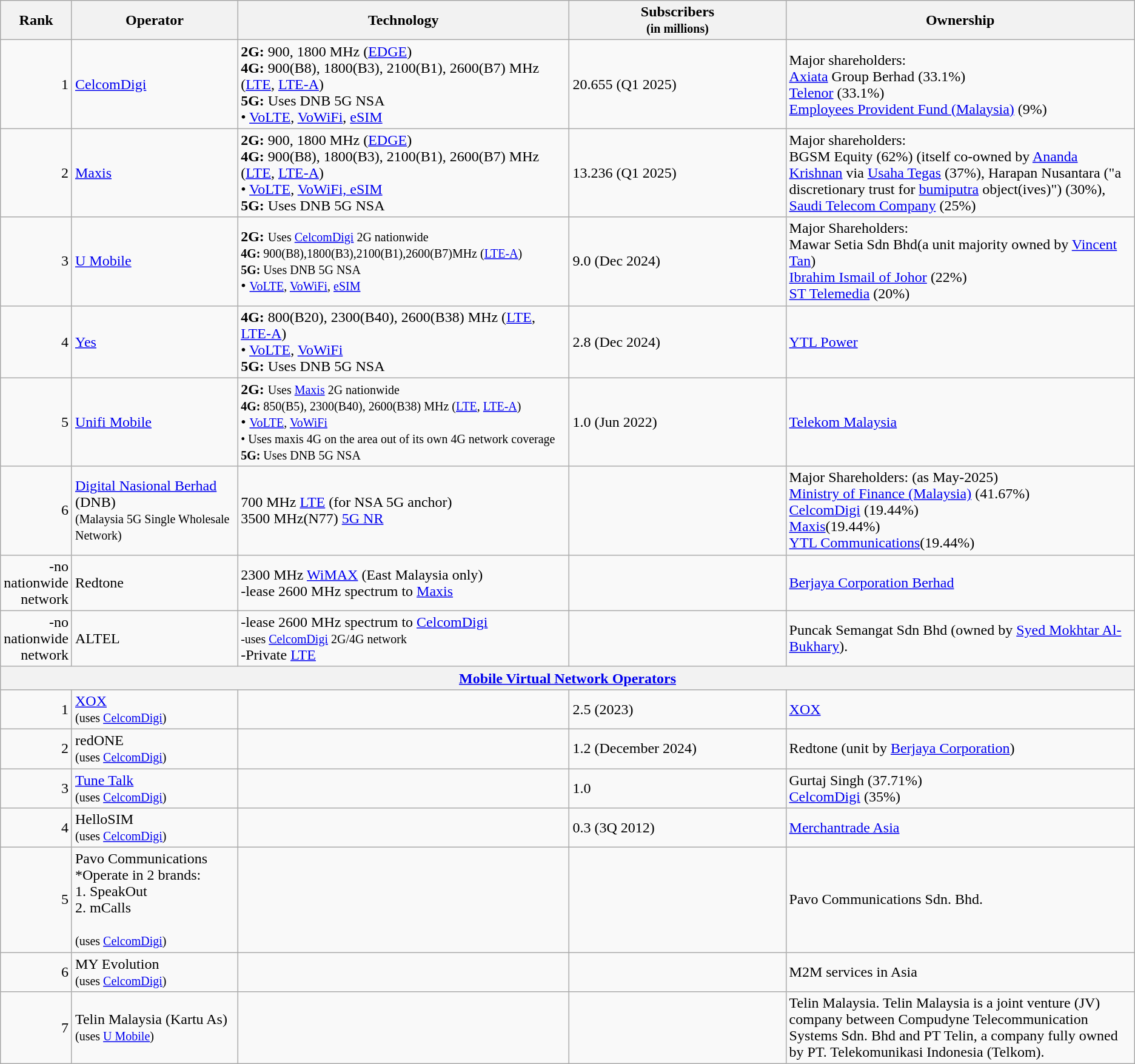<table class="wikitable">
<tr>
<th style="width:3%;">Rank</th>
<th style="width:15%;">Operator</th>
<th style="width:30%;">Technology</th>
<th style="width:20%;">Subscribers<br><small>(in millions)</small></th>
<th style="width:32%;">Ownership</th>
</tr>
<tr>
<td style="text-align:right;">1</td>
<td><a href='#'>CelcomDigi</a></td>
<td><strong>2G:</strong> 900, 1800 MHz (<a href='#'>EDGE</a>)<br><strong>4G:</strong> 900(B8), 1800(B3), 2100(B1), 2600(B7) MHz (<a href='#'>LTE</a>, <a href='#'>LTE-A</a>)
<br><strong>5G:</strong> Uses DNB 5G NSA<br>• <a href='#'>VoLTE</a>, <a href='#'>VoWiFi</a>, <a href='#'>eSIM</a></td>
<td>20.655  (Q1 2025)</td>
<td>Major shareholders:<br><a href='#'>Axiata</a> Group Berhad (33.1%) <br> <a href='#'>Telenor</a> (33.1%) <br> <a href='#'>Employees Provident Fund (Malaysia)</a> (9%)</td>
</tr>
<tr>
<td style="text-align:right;">2</td>
<td><a href='#'>Maxis</a></td>
<td><strong>2G:</strong> 900, 1800 MHz (<a href='#'>EDGE</a>)<br><strong>4G:</strong> 900(B8), 1800(B3), 2100(B1), 2600(B7) MHz (<a href='#'>LTE</a>, <a href='#'>LTE-A</a>)<br>• <a href='#'>VoLTE</a>, <a href='#'>VoWiFi, eSIM</a><br><strong>5G:</strong> Uses DNB 5G NSA</td>
<td>13.236  (Q1 2025)</td>
<td>Major shareholders:<br>BGSM Equity (62%) (itself co-owned by <a href='#'>Ananda Krishnan</a> via <a href='#'>Usaha Tegas</a> (37%), Harapan Nusantara ("a discretionary trust for <a href='#'>bumiputra</a> object(ives)") (30%), <a href='#'>Saudi Telecom Company</a> (25%)</td>
</tr>
<tr>
<td style="text-align:right;">3</td>
<td><a href='#'>U Mobile</a></td>
<td><strong>2G:</strong> <small>Uses <a href='#'>CelcomDigi</a> 2G nationwide</small><br><small><strong>4G:</strong> 900(B8),1800(B3),2100(B1),2600(B7)MHz (<a href='#'>LTE-A</a>)<br><strong>5G:</strong> Uses DNB 5G NSA</small><br>• <small><a href='#'>VoLTE</a>, <a href='#'>VoWiFi</a>, <a href='#'>eSIM</a></small></td>
<td>9.0 (Dec 2024)</td>
<td>Major Shareholders:<br>Mawar Setia Sdn Bhd(a unit majority owned by <a href='#'>Vincent Tan</a>)<br><a href='#'>Ibrahim Ismail of Johor</a> (22%)<br><a href='#'>ST Telemedia</a> (20%)<br></td>
</tr>
<tr>
<td style="text-align:right;">4</td>
<td><a href='#'>Yes</a></td>
<td><strong>4G:</strong> 800(B20), 2300(B40), 2600(B38) MHz (<a href='#'>LTE</a>, <a href='#'>LTE-A</a>)<br>• <a href='#'>VoLTE</a>, <a href='#'>VoWiFi</a><br> <strong>5G:</strong>
Uses DNB 5G NSA</td>
<td>2.8 (Dec 2024)</td>
<td><a href='#'>YTL Power</a></td>
</tr>
<tr>
<td style="text-align:right;">5</td>
<td><a href='#'>Unifi Mobile</a></td>
<td><strong>2G:</strong> <small>Uses <a href='#'>Maxis</a> 2G nationwide</small><br><small><strong>4G:</strong> 850(B5), 2300(B40), 2600(B38) MHz (<a href='#'>LTE</a>, <a href='#'>LTE-A</a>)</small><br>• <small><a href='#'>VoLTE</a>, <a href='#'>VoWiFi</a><br>• Uses maxis 4G on the area out of its own 4G network coverage<br><strong>5G:</strong> Uses DNB 5G NSA</small></td>
<td>1.0  (Jun 2022)</td>
<td><a href='#'>Telekom Malaysia</a></td>
</tr>
<tr>
<td style="text-align:right;">6</td>
<td><a href='#'>Digital Nasional Berhad</a> (DNB)<br><small>(Malaysia 5G Single Wholesale Network)</small></td>
<td>700 MHz <a href='#'>LTE</a> (for NSA 5G anchor)<br>3500 MHz(N77) <a href='#'>5G NR</a></td>
<td></td>
<td>Major Shareholders: (as May-2025)<br><a href='#'>Ministry of Finance (Malaysia)</a> (41.67%)<br><a href='#'>CelcomDigi</a> (19.44%)<br><a href='#'>Maxis</a>(19.44%)<br><a href='#'>YTL Communications</a>(19.44%)</td>
</tr>
<tr>
<td style="text-align:right;">-no nationwide network</td>
<td>Redtone</td>
<td>2300 MHz <a href='#'>WiMAX</a> (East Malaysia only)<br>-lease 2600 MHz spectrum to <a href='#'>Maxis</a></td>
<td></td>
<td><a href='#'>Berjaya Corporation Berhad</a></td>
</tr>
<tr>
<td style="text-align:right;">-no nationwide network</td>
<td>ALTEL</td>
<td>-lease 2600 MHz spectrum to <a href='#'>CelcomDigi</a> <br><small>-uses <a href='#'>CelcomDigi</a> 2G/4G network</small><br>-Private <a href='#'>LTE</a></td>
<td></td>
<td>Puncak Semangat Sdn Bhd (owned by <a href='#'>Syed Mokhtar Al-Bukhary</a>).</td>
</tr>
<tr>
<th colspan="5" style="text-align:center;"><a href='#'>Mobile Virtual Network Operators</a></th>
</tr>
<tr>
<td style="text-align:right;">1</td>
<td><a href='#'>XOX</a><br><small>(uses <a href='#'>CelcomDigi</a>)</small></td>
<td></td>
<td>2.5 (2023)</td>
<td><a href='#'>XOX</a></td>
</tr>
<tr>
<td style="text-align:right;">2</td>
<td>redONE<br><small>(uses <a href='#'>CelcomDigi</a>)</small></td>
<td></td>
<td>1.2 (December 2024)</td>
<td>Redtone (unit by <a href='#'>Berjaya Corporation</a>)</td>
</tr>
<tr>
<td style="text-align:right;">3</td>
<td><a href='#'>Tune Talk</a><br><small>(uses <a href='#'>CelcomDigi</a>)</small></td>
<td></td>
<td>1.0</td>
<td>Gurtaj Singh (37.71%)<br><a href='#'>CelcomDigi</a> (35%)</td>
</tr>
<tr>
<td style="text-align:right;">4</td>
<td>HelloSIM<br><small>(uses <a href='#'>CelcomDigi</a>)</small></td>
<td></td>
<td>0.3 (3Q 2012)</td>
<td><a href='#'>Merchantrade Asia</a></td>
</tr>
<tr>
<td style="text-align:right;">5</td>
<td>Pavo Communications<br> *Operate in 2 brands:<br>1. SpeakOut<br>2. mCalls<br><br><small>(uses <a href='#'>CelcomDigi</a>)</small></td>
<td></td>
<td></td>
<td>Pavo Communications Sdn. Bhd.</td>
</tr>
<tr>
<td style="text-align:right;">6</td>
<td>MY Evolution<br><small>(uses <a href='#'>CelcomDigi</a>)</small></td>
<td></td>
<td></td>
<td>M2M services in Asia</td>
</tr>
<tr>
<td style="text-align:right;">7</td>
<td>Telin Malaysia (Kartu As)<br><small>(uses <a href='#'>U Mobile</a>)</small></td>
<td></td>
<td></td>
<td>Telin Malaysia. Telin Malaysia is a joint venture (JV) company between Compudyne Telecommunication Systems Sdn. Bhd and PT Telin, a company fully owned by PT. Telekomunikasi Indonesia (Telkom).</td>
</tr>
</table>
